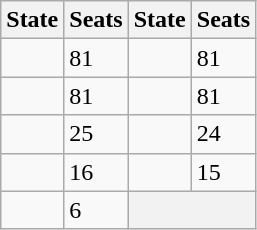<table class="wikitable">
<tr>
<th>State</th>
<th>Seats</th>
<th>State</th>
<th>Seats</th>
</tr>
<tr>
<td></td>
<td>81</td>
<td></td>
<td>81</td>
</tr>
<tr>
<td></td>
<td>81</td>
<td></td>
<td>81</td>
</tr>
<tr>
<td></td>
<td>25</td>
<td></td>
<td>24</td>
</tr>
<tr>
<td></td>
<td>16</td>
<td></td>
<td>15</td>
</tr>
<tr>
<td></td>
<td>6</td>
<th colspan="2"> </th>
</tr>
</table>
